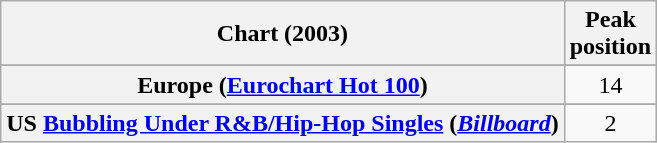<table class="wikitable sortable plainrowheaders" style="text-align:center">
<tr>
<th scope="col">Chart (2003)</th>
<th scope="col">Peak<br>position</th>
</tr>
<tr>
</tr>
<tr>
</tr>
<tr>
<th scope="row">Europe (<a href='#'>Eurochart Hot 100</a>)</th>
<td>14</td>
</tr>
<tr>
</tr>
<tr>
</tr>
<tr>
</tr>
<tr>
</tr>
<tr>
</tr>
<tr>
</tr>
<tr>
<th scope="row">US <a href='#'>Bubbling Under R&B/Hip-Hop Singles</a> (<em><a href='#'>Billboard</a></em>)</th>
<td>2</td>
</tr>
</table>
